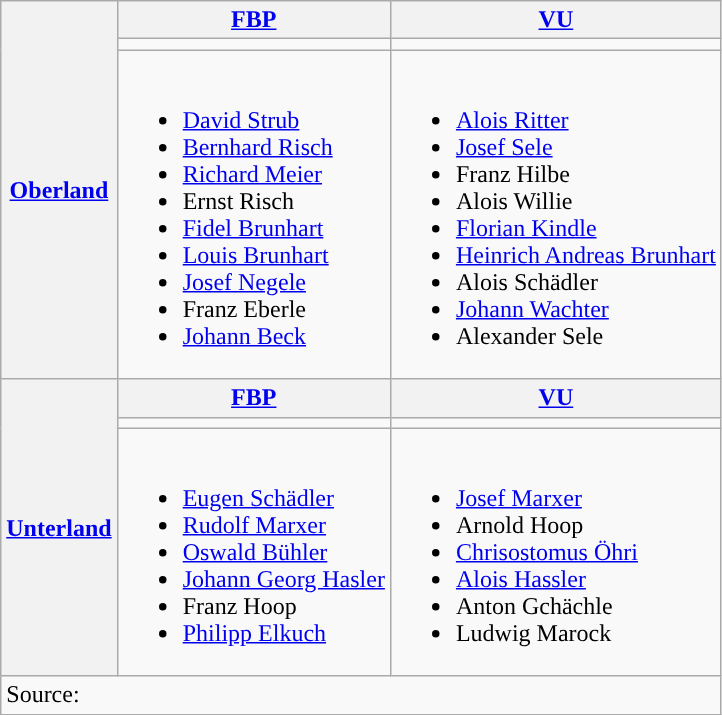<table class="wikitable">
<tr>
<th rowspan="3"><a href='#'>Oberland</a></th>
<th><a href='#'>FBP</a></th>
<th><a href='#'>VU</a></th>
</tr>
<tr>
<td></td>
<td></td>
</tr>
<tr>
<td><br><ul><li><a href='#'>David Strub</a></li><li><a href='#'>Bernhard Risch</a></li><li><a href='#'>Richard Meier</a></li><li>Ernst Risch</li><li><a href='#'>Fidel Brunhart</a></li><li><a href='#'>Louis Brunhart</a></li><li><a href='#'>Josef Negele</a></li><li>Franz Eberle</li><li><a href='#'>Johann Beck</a></li></ul></td>
<td><br><ul><li><a href='#'>Alois Ritter</a></li><li><a href='#'>Josef Sele</a></li><li>Franz Hilbe</li><li>Alois Willie</li><li><a href='#'>Florian Kindle</a></li><li><a href='#'>Heinrich Andreas Brunhart</a></li><li>Alois Schädler</li><li><a href='#'>Johann Wachter</a></li><li>Alexander Sele</li></ul></td>
</tr>
<tr>
<th rowspan="3"><a href='#'>Unterland</a></th>
<th><a href='#'>FBP</a></th>
<th><a href='#'>VU</a></th>
</tr>
<tr>
<td></td>
<td></td>
</tr>
<tr>
<td><br><ul><li><a href='#'>Eugen Schädler</a></li><li><a href='#'>Rudolf Marxer</a></li><li><a href='#'>Oswald Bühler</a></li><li><a href='#'>Johann Georg Hasler</a></li><li>Franz Hoop</li><li><a href='#'>Philipp Elkuch</a></li></ul></td>
<td><br><ul><li><a href='#'>Josef Marxer</a></li><li>Arnold Hoop</li><li><a href='#'>Chrisostomus Öhri</a></li><li><a href='#'>Alois Hassler</a></li><li>Anton Gchächle</li><li>Ludwig Marock</li></ul></td>
</tr>
<tr>
<td colspan="3">Source: </td>
</tr>
</table>
